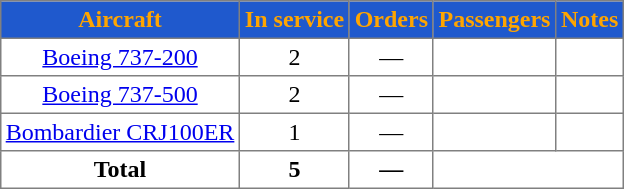<table class="toccolours" border="1" cellpadding="3" style="border-collapse:collapse;text-align:center;margin:1em auto;">
<tr style="background-color:#1F59CD;color:orange;">
<th>Aircraft</th>
<th>In service</th>
<th>Orders</th>
<th>Passengers</th>
<th>Notes</th>
</tr>
<tr>
<td><a href='#'>Boeing 737-200</a></td>
<td>2</td>
<td>—</td>
<td></td>
<td></td>
</tr>
<tr>
<td><a href='#'>Boeing 737-500</a></td>
<td>2</td>
<td>—</td>
<td></td>
<td></td>
</tr>
<tr>
<td><a href='#'>Bombardier CRJ100ER</a></td>
<td>1</td>
<td>—</td>
<td></td>
<td></td>
</tr>
<tr>
<th>Total</th>
<th>5</th>
<th>—</th>
<th colspan="4"></th>
</tr>
</table>
